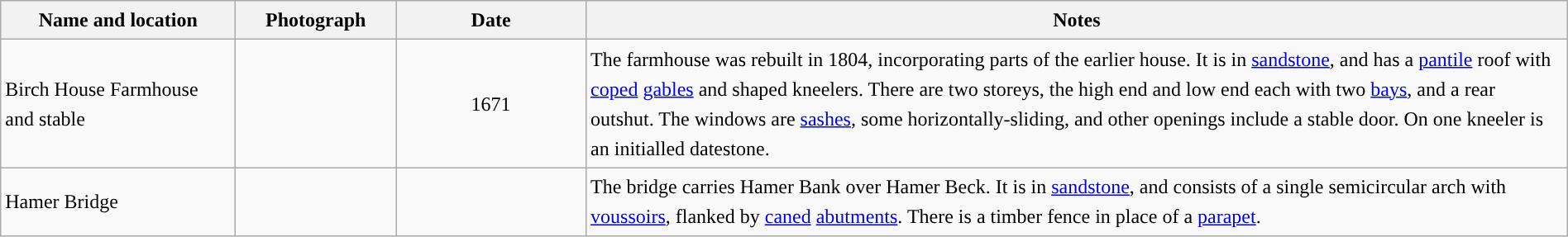<table class="wikitable sortable plainrowheaders" style="width:100%;border:0px;text-align:left;line-height:150%;">
<tr>
<th scope="col"  style="width:150px">Name and location</th>
<th scope="col"  style="width:100px" class="unsortable">Photograph</th>
<th scope="col"  style="width:120px">Date</th>
<th scope="col"  style="width:650px" class="unsortable">Notes</th>
</tr>
<tr>
<td>Birch House Farmhouse and stable<br><small></small></td>
<td></td>
<td align="center">1671</td>
<td>The farmhouse was rebuilt in 1804, incorporating parts of the earlier house.  It is in <a href='#'>sandstone</a>, and has a <a href='#'>pantile</a> roof with <a href='#'>coped</a> <a href='#'>gables</a> and shaped kneelers.  There are two storeys, the high end and low end each with two <a href='#'>bays</a>, and a rear outshut. The windows are <a href='#'>sashes</a>, some horizontally-sliding, and other openings include a stable door. On one kneeler is an initialled datestone.</td>
</tr>
<tr>
<td>Hamer Bridge<br><small></small></td>
<td></td>
<td align="center"></td>
<td>The bridge carries Hamer Bank over Hamer Beck. It is in <a href='#'>sandstone</a>, and consists of a single semicircular arch with <a href='#'>voussoirs</a>, flanked by <a href='#'>caned</a> <a href='#'>abutments</a>. There is a timber fence in place of a <a href='#'>parapet</a>.</td>
</tr>
<tr>
</tr>
</table>
